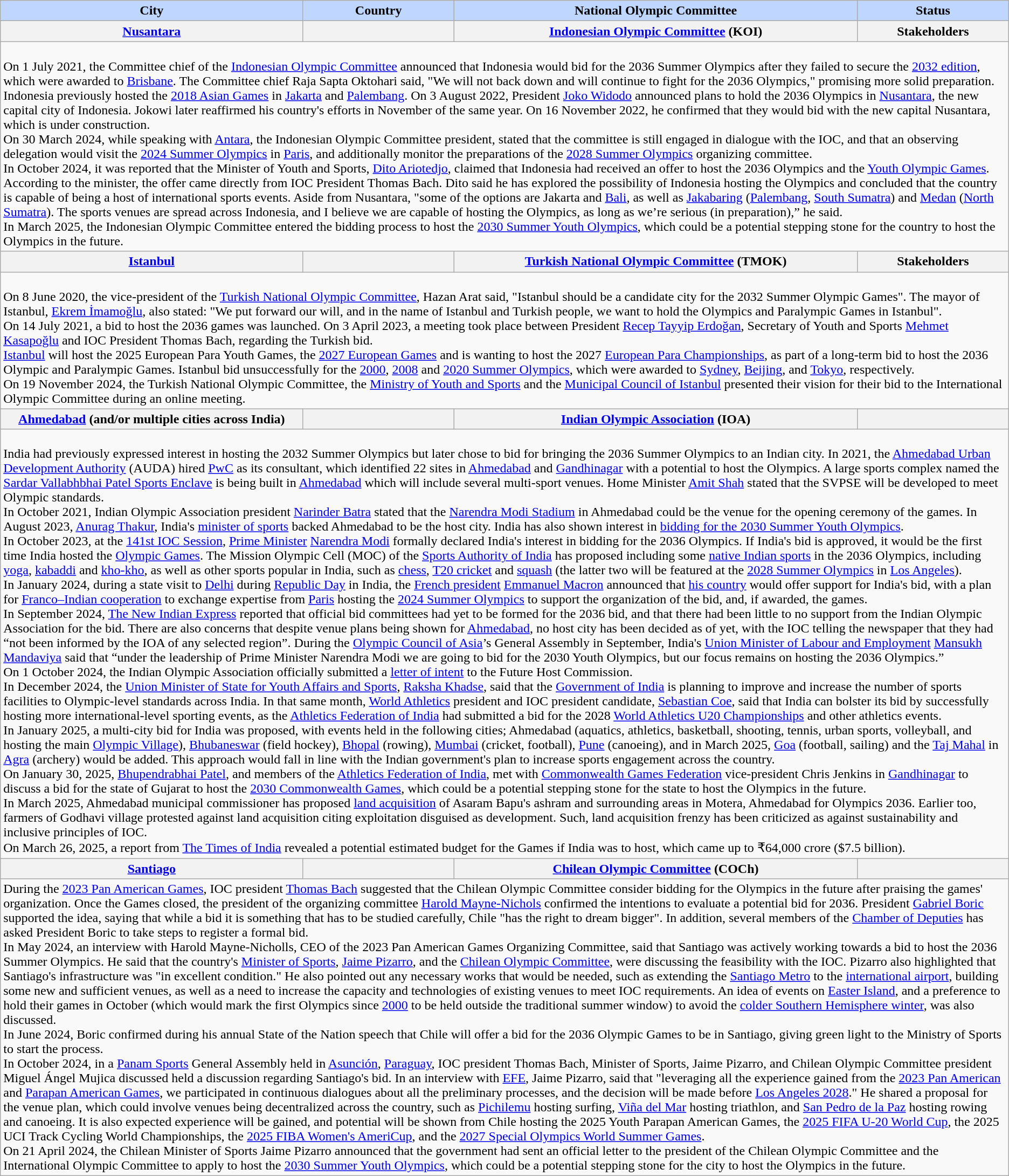<table class="wikitable plainrowheaders">
<tr>
<th style="background-color: #BFD7FF" width="30%">City</th>
<th style="background-color: #BFD7FF" width="15%">Country</th>
<th style="background-color: #BFD7FF" width="40%">National Olympic Committee</th>
<th style="background-color: #BFD7FF" width="15%">Status</th>
</tr>
<tr>
<th style="text-align:center" scope="row"><strong><a href='#'>Nusantara</a></strong></th>
<th scope="row"></th>
<th style="text-align:center" scope="row"><a href='#'>Indonesian Olympic Committee</a> (KOI)</th>
<th style="text-align:center" scope="row">Stakeholders</th>
</tr>
<tr>
<td colspan="4"><br>On 1 July 2021, the Committee chief of the <a href='#'>Indonesian Olympic Committee</a> announced that Indonesia would bid for the 2036 Summer Olympics after they failed to secure the <a href='#'>2032 edition</a>, which were awarded to <a href='#'>Brisbane</a>. The Committee chief Raja Sapta Oktohari said, "We will not back down and will continue to fight for the 2036 Olympics," promising more solid preparation. Indonesia previously hosted the <a href='#'>2018 Asian Games</a> in <a href='#'>Jakarta</a> and <a href='#'>Palembang</a>. On 3 August 2022, President <a href='#'>Joko Widodo</a> announced plans to hold the 2036 Olympics in <a href='#'>Nusantara</a>, the new capital city of Indonesia. Jokowi later reaffirmed his country's efforts in November of the same year. On 16 November 2022, he confirmed that they would bid with the new capital Nusantara, which is under construction.<br>On 30 March 2024, while speaking with <a href='#'>Antara</a>, the Indonesian Olympic Committee president,  stated that the committee is still engaged in dialogue with the IOC, and that an observing delegation would visit the <a href='#'>2024 Summer Olympics</a> in <a href='#'>Paris</a>, and additionally monitor the preparations of the <a href='#'>2028 Summer Olympics</a> organizing committee.<br>In October 2024, it was reported that the Minister of Youth and Sports, <a href='#'>Dito Ariotedjo</a>, claimed that Indonesia had received an offer to host the 2036 Olympics and the <a href='#'>Youth Olympic Games</a>. According to the minister, the offer came directly from IOC President Thomas Bach. Dito said he has explored the possibility of Indonesia hosting the Olympics and concluded that the country is capable of being a host of international sports events. Aside from Nusantara, "some of the options are Jakarta and <a href='#'>Bali</a>, as well as <a href='#'>Jakabaring</a> (<a href='#'>Palembang</a>, <a href='#'>South Sumatra</a>) and <a href='#'>Medan</a> (<a href='#'>North Sumatra</a>). The sports venues are spread across Indonesia, and I believe we are capable of hosting the Olympics, as long as we’re serious (in preparation),” he said.<br>In March 2025, the Indonesian Olympic Committee entered the bidding process to host the <a href='#'>2030 Summer Youth Olympics</a>, which could be a potential stepping stone for the country to host the Olympics in the future.</td>
</tr>
<tr>
<th style="text-align:center" scope="row"><strong><a href='#'>Istanbul</a></strong></th>
<th scope="row"></th>
<th style="text-align:center" scope="row"><a href='#'>Turkish National Olympic Committee</a> (TMOK)</th>
<th style="text-align:center" scope="row">Stakeholders</th>
</tr>
<tr>
<td colspan="4"><br>On 8 June 2020, the vice-president of the <a href='#'>Turkish National Olympic Committee</a>, Hazan Arat said, "Istanbul should be a candidate city for the 2032 Summer Olympic Games". The mayor of Istanbul, <a href='#'>Ekrem İmamoğlu</a>, also stated: "We put forward our will, and in the name of Istanbul and Turkish people, we want to hold the Olympics and Paralympic Games in Istanbul".<br>On 14 July 2021, a bid to host the 2036 games was launched. On 3 April 2023, a meeting took place between President <a href='#'>Recep Tayyip Erdoğan</a>, Secretary of Youth and Sports <a href='#'>Mehmet Kasapoğlu</a> and IOC President Thomas Bach, regarding the Turkish bid.<br><a href='#'>Istanbul</a> will host the 2025 European Para Youth Games, the <a href='#'>2027 European Games</a> and is wanting to host the 2027 <a href='#'>European Para Championships</a>, as part of a long-term bid to host the 2036 Olympic and Paralympic Games. Istanbul bid unsuccessfully for the <a href='#'>2000</a>, <a href='#'>2008</a> and <a href='#'>2020 Summer Olympics</a>, which were awarded to <a href='#'>Sydney</a>, <a href='#'>Beijing</a>, and <a href='#'>Tokyo</a>, respectively.<br>On 19 November 2024, the Turkish National Olympic Committee, the <a href='#'>Ministry of Youth and Sports</a> and the <a href='#'>Municipal Council of Istanbul</a> presented their vision for their bid to the International Olympic Committee during an online meeting.</td>
</tr>
<tr>
<th style="text-align:center" scope="row"><strong><a href='#'>Ahmedabad</a></strong> (and/or multiple cities across India)</th>
<th scope="row"></th>
<th style="text-align:center" scope="row"><a href='#'>Indian Olympic Association</a> (IOA)</th>
<th style="text-align:center" scope="row"></th>
</tr>
<tr>
<td colspan="4"><br>India had previously expressed interest in hosting the 2032 Summer Olympics but later chose to bid for bringing the 2036 Summer Olympics to an Indian city. In 2021, the <a href='#'>Ahmedabad Urban Development Authority</a> (AUDA) hired <a href='#'>PwC</a> as its consultant, which identified 22 sites in <a href='#'>Ahmedabad</a> and <a href='#'>Gandhinagar</a> with a potential to host the Olympics. A large sports complex named the <a href='#'>Sardar Vallabhbhai Patel Sports Enclave</a> is being built in <a href='#'>Ahmedabad</a> which will include several multi-sport venues. Home Minister <a href='#'>Amit Shah</a> stated that the SVPSE will be developed to meet Olympic standards.<br>In October 2021, Indian Olympic Association president <a href='#'>Narinder Batra</a> stated that the <a href='#'>Narendra Modi Stadium</a> in Ahmedabad could be the venue for the opening ceremony of the games. In August 2023, <a href='#'>Anurag Thakur</a>, India's <a href='#'>minister of sports</a> backed Ahmedabad to be the host city. India has also shown interest in <a href='#'>bidding for the 2030 Summer Youth Olympics</a>.<br>In October 2023, at the <a href='#'>141st IOC Session</a>, <a href='#'>Prime Minister</a> <a href='#'>Narendra Modi</a> formally declared India's interest in bidding for the 2036 Olympics. If India's bid is approved, it would be the first time India hosted the <a href='#'>Olympic Games</a>. The Mission Olympic Cell (MOC) of the <a href='#'>Sports Authority of India</a> has proposed including some <a href='#'>native Indian sports</a> in the 2036 Olympics, including <a href='#'>yoga</a>, <a href='#'>kabaddi</a> and <a href='#'>kho-kho</a>, as well as other sports popular in India, such as <a href='#'>chess</a>, <a href='#'>T20 cricket</a> and <a href='#'>squash</a> (the latter two will be featured at the <a href='#'>2028 Summer Olympics</a> in <a href='#'>Los Angeles</a>).<br>In January 2024, during a state visit to <a href='#'>Delhi</a> during <a href='#'>Republic Day</a> in India, the <a href='#'>French president</a> <a href='#'>Emmanuel Macron</a> announced that <a href='#'>his country</a> would offer support for India's bid, with a plan for <a href='#'>Franco–Indian cooperation</a> to exchange expertise from <a href='#'>Paris</a> hosting the <a href='#'>2024 Summer Olympics</a> to support the organization of the bid, and, if awarded, the games.<br>In September 2024, <a href='#'>The New Indian Express</a> reported that official bid committees had yet to be formed for the 2036 bid, and that there had been little to no support from the Indian Olympic Association for the bid. There are also concerns that despite venue plans being shown for <a href='#'>Ahmedabad</a>, no host city has been decided as of yet, with the IOC telling the newspaper that they had “not been informed by the IOA of any selected region”. During the <a href='#'>Olympic Council of Asia</a>’s General Assembly in September, India's <a href='#'>Union Minister of Labour and Employment</a> <a href='#'>Mansukh Mandaviya</a> said that “under the leadership of Prime Minister Narendra Modi we are going to bid for the 2030 Youth Olympics, but our focus remains on hosting the 2036 Olympics.”<br>On 1 October 2024, the Indian Olympic Association officially submitted a <a href='#'>letter of intent</a> to the Future Host Commission.<br>In December 2024, the <a href='#'>Union Minister of State for Youth Affairs and Sports</a>, <a href='#'>Raksha Khadse</a>, said that the <a href='#'>Government of India</a> is planning to improve and increase the number of sports facilities to Olympic-level standards across India. In that same month, <a href='#'>World Athletics</a> president and IOC president candidate, <a href='#'>Sebastian Coe</a>, said that India can bolster its bid by successfully hosting more international-level sporting events, as the <a href='#'>Athletics Federation of India</a> had submitted a bid for the 2028 <a href='#'>World Athletics U20 Championships</a> and other athletics events.<br>In January 2025, a multi-city bid for India was proposed, with events held in the following cities; Ahmedabad (aquatics, athletics, basketball, shooting, tennis, urban sports, volleyball, and hosting the main <a href='#'>Olympic Village</a>), <a href='#'>Bhubaneswar</a> (field hockey), <a href='#'>Bhopal</a> (rowing), <a href='#'>Mumbai</a> (cricket, football), <a href='#'>Pune</a> (canoeing), and in March 2025, <a href='#'>Goa</a> (football, sailing) and the <a href='#'>Taj Mahal</a> in <a href='#'>Agra</a> (archery) would be added. This approach would fall in line with the Indian government's plan to increase sports engagement across the country.<br>On January 30, 2025, <a href='#'>Bhupendrabhai Patel</a>, and members of the <a href='#'>Athletics Federation of India</a>, met with <a href='#'>Commonwealth Games Federation</a> vice-president Chris Jenkins in <a href='#'>Gandhinagar</a> to discuss a bid for the state of Gujarat to host the <a href='#'>2030 Commonwealth Games</a>, which could be a potential stepping stone for the state to host the Olympics in the future.<br>In March 2025, Ahmedabad municipal commissioner has proposed <a href='#'>land acquisition</a> of Asaram Bapu's ashram and surrounding areas in Motera, Ahmedabad for Olympics 2036. Earlier too, farmers of Godhavi village protested against land acquisition citing exploitation disguised as development. Such, land acquisition frenzy has been criticized as against sustainability and inclusive principles of IOC.<br>On March 26, 2025, a report from <a href='#'>The Times of India</a> revealed a potential estimated budget for the Games if India was to host, which came up to ₹64,000 crore ($7.5 billion).</td>
</tr>
<tr>
<th style="text-align:center" scope="row"><strong><a href='#'>Santiago</a></strong></th>
<th scope="row"></th>
<th style="text-align:center" scope="row"><a href='#'>Chilean Olympic Committee</a> (COCh)</th>
<th style="text-align:center" scope="row"></th>
</tr>
<tr>
<td colspan="4">During the <a href='#'>2023 Pan American Games</a>, IOC president <a href='#'>Thomas Bach</a> suggested that the Chilean Olympic Committee consider bidding for the Olympics in the future after praising the games' organization. Once the Games closed, the president of the organizing committee <a href='#'>Harold Mayne-Nichols</a> confirmed the intentions to evaluate a potential bid for 2036. President <a href='#'>Gabriel Boric</a> supported the idea, saying that while a bid it is something that has to be studied carefully, Chile "has the right to dream bigger". In addition, several members of the <a href='#'>Chamber of Deputies</a> has asked President Boric to take steps to register a formal bid.<br>In May 2024, an interview with Harold Mayne-Nicholls, CEO of the 2023 Pan American Games Organizing Committee, said that Santiago was actively working towards a bid to host the 2036 Summer Olympics. He said that the country's <a href='#'>Minister of Sports</a>, <a href='#'>Jaime Pizarro</a>, and the <a href='#'>Chilean Olympic Committee</a>, were discussing the feasibility with the IOC. Pizarro also highlighted that Santiago's infrastructure was "in excellent condition." He also pointed out any necessary works that would be needed, such as extending the <a href='#'>Santiago Metro</a> to the <a href='#'>international airport</a>, building some new and sufficient venues, as well as a need to increase the capacity and technologies of existing venues to meet IOC requirements. An idea of events on <a href='#'>Easter Island</a>, and a preference to hold their games in October (which would mark the first Olympics since <a href='#'>2000</a> to be held outside the traditional summer window) to avoid the <a href='#'>colder Southern Hemisphere winter</a>, was also discussed.<br>In June 2024, Boric confirmed during his annual State of the Nation speech that Chile will offer a bid for the 2036 Olympic Games to be in Santiago, giving green light to the Ministry of Sports to start the process.<br>In October 2024, in a <a href='#'>Panam Sports</a> General Assembly held in <a href='#'>Asunción</a>, <a href='#'>Paraguay</a>, IOC president Thomas Bach, Minister of Sports, Jaime Pizarro, and Chilean Olympic Committee president Miguel Ángel Mujica discussed held a discussion regarding Santiago's bid. In an interview with <a href='#'>EFE</a>, Jaime Pizarro, said that "leveraging all the experience gained from the <a href='#'>2023 Pan American</a> and <a href='#'>Parapan American Games</a>, we participated in continuous dialogues about all the preliminary processes, and the decision will be made before <a href='#'>Los Angeles 2028</a>."  He shared a proposal for the venue plan, which could involve venues being decentralized across the country, such as <a href='#'>Pichilemu</a> hosting surfing, <a href='#'>Viña del Mar</a> hosting triathlon, and <a href='#'>San Pedro de la Paz</a> hosting rowing and canoeing. It is also expected experience will be gained, and potential will be shown from Chile hosting the 2025 Youth Parapan American Games, the <a href='#'>2025 FIFA U-20 World Cup</a>, the 2025 UCI Track Cycling World Championships, the <a href='#'>2025 FIBA Women's AmeriCup</a>, and the <a href='#'>2027 Special Olympics World Summer Games</a>.<br>On 21 April 2024, the Chilean Minister of Sports Jaime Pizarro announced that the government had sent an official letter to the president of the Chilean Olympic Committee and the International Olympic Committee to apply to host the <a href='#'>2030 Summer Youth Olympics</a>, which could be a potential stepping stone for the city to host the Olympics in the future.</td>
</tr>
</table>
